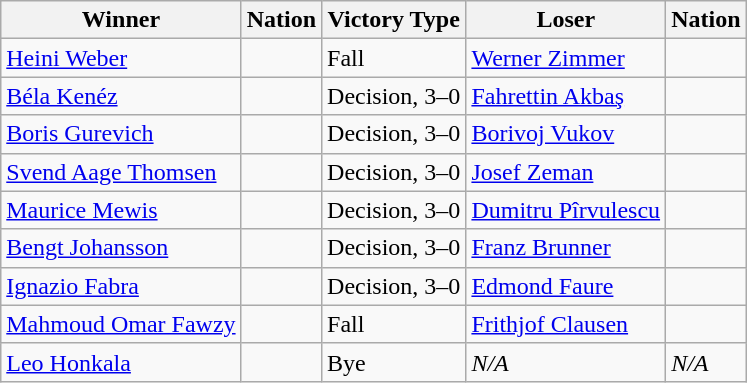<table class="wikitable sortable" style="text-align:left;">
<tr>
<th>Winner</th>
<th>Nation</th>
<th>Victory Type</th>
<th>Loser</th>
<th>Nation</th>
</tr>
<tr>
<td><a href='#'>Heini Weber</a></td>
<td></td>
<td>Fall</td>
<td><a href='#'>Werner Zimmer</a></td>
<td></td>
</tr>
<tr>
<td><a href='#'>Béla Kenéz</a></td>
<td></td>
<td>Decision, 3–0</td>
<td><a href='#'>Fahrettin Akbaş</a></td>
<td></td>
</tr>
<tr>
<td><a href='#'>Boris Gurevich</a></td>
<td></td>
<td>Decision, 3–0</td>
<td><a href='#'>Borivoj Vukov</a></td>
<td></td>
</tr>
<tr>
<td><a href='#'>Svend Aage Thomsen</a></td>
<td></td>
<td>Decision, 3–0</td>
<td><a href='#'>Josef Zeman</a></td>
<td></td>
</tr>
<tr>
<td><a href='#'>Maurice Mewis</a></td>
<td></td>
<td>Decision, 3–0</td>
<td><a href='#'>Dumitru Pîrvulescu</a></td>
<td></td>
</tr>
<tr>
<td><a href='#'>Bengt Johansson</a></td>
<td></td>
<td>Decision, 3–0</td>
<td><a href='#'>Franz Brunner</a></td>
<td></td>
</tr>
<tr>
<td><a href='#'>Ignazio Fabra</a></td>
<td></td>
<td>Decision, 3–0</td>
<td><a href='#'>Edmond Faure</a></td>
<td></td>
</tr>
<tr>
<td><a href='#'>Mahmoud Omar Fawzy</a></td>
<td></td>
<td>Fall</td>
<td><a href='#'>Frithjof Clausen</a></td>
<td></td>
</tr>
<tr>
<td><a href='#'>Leo Honkala</a></td>
<td></td>
<td>Bye</td>
<td><em>N/A</em></td>
<td><em>N/A</em></td>
</tr>
</table>
